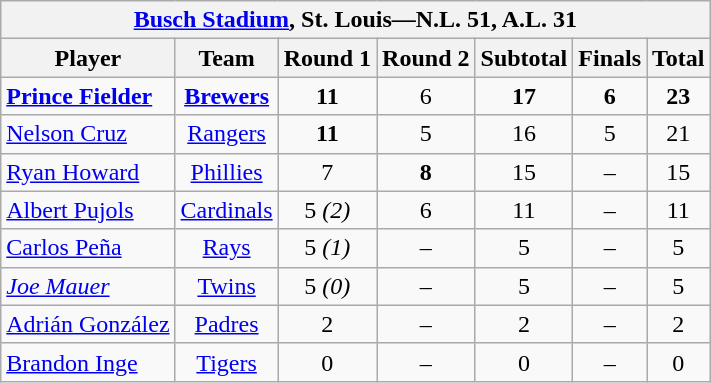<table class="wikitable" style="font-size: 100%; text-align:center;">
<tr>
<th colspan="7"><a href='#'>Busch Stadium</a>, St. Louis—N.L. 51, A.L. 31</th>
</tr>
<tr>
<th>Player</th>
<th>Team</th>
<th>Round 1</th>
<th>Round 2</th>
<th>Subtotal</th>
<th>Finals</th>
<th>Total</th>
</tr>
<tr>
<td align="left"><strong><a href='#'>Prince Fielder</a></strong></td>
<td><strong><a href='#'>Brewers</a></strong></td>
<td><strong>11</strong></td>
<td>6</td>
<td><strong>17</strong></td>
<td><strong>6</strong></td>
<td><strong>23</strong></td>
</tr>
<tr>
<td align="left"><a href='#'>Nelson Cruz</a></td>
<td><a href='#'>Rangers</a></td>
<td><strong>11</strong></td>
<td>5</td>
<td>16</td>
<td>5</td>
<td>21</td>
</tr>
<tr>
<td align="left"><a href='#'>Ryan Howard</a></td>
<td><a href='#'>Phillies</a></td>
<td>7</td>
<td><strong>8</strong></td>
<td>15</td>
<td>–</td>
<td>15</td>
</tr>
<tr>
<td align="left"><a href='#'>Albert Pujols</a></td>
<td><a href='#'>Cardinals</a></td>
<td>5 <em>(2)</em></td>
<td>6</td>
<td>11</td>
<td>–</td>
<td>11</td>
</tr>
<tr>
<td align="left"><a href='#'>Carlos Peña</a></td>
<td><a href='#'>Rays</a></td>
<td>5 <em>(1)</em></td>
<td>–</td>
<td>5</td>
<td>–</td>
<td>5</td>
</tr>
<tr>
<td align="left"><em><a href='#'>Joe Mauer</a></em></td>
<td><a href='#'>Twins</a></td>
<td>5 <em>(0)</em></td>
<td>–</td>
<td>5</td>
<td>–</td>
<td>5</td>
</tr>
<tr>
<td align="left"><a href='#'>Adrián González</a></td>
<td><a href='#'>Padres</a></td>
<td>2</td>
<td>–</td>
<td>2</td>
<td>–</td>
<td>2</td>
</tr>
<tr>
<td align="left"><a href='#'>Brandon Inge</a></td>
<td><a href='#'>Tigers</a></td>
<td>0</td>
<td>–</td>
<td>0</td>
<td>–</td>
<td>0</td>
</tr>
</table>
